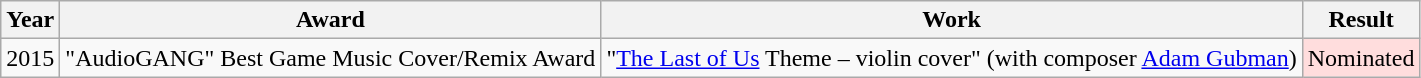<table class="wikitable">
<tr>
<th>Year</th>
<th>Award</th>
<th>Work</th>
<th>Result</th>
</tr>
<tr>
<td>2015</td>
<td>"AudioGANG" Best Game Music Cover/Remix Award</td>
<td>"<a href='#'>The Last of Us</a> Theme – violin cover" (with composer <a href='#'>Adam Gubman</a>)</td>
<td style="background: #ffdddd">Nominated</td>
</tr>
</table>
